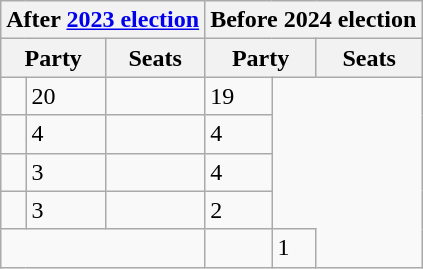<table class="wikitable">
<tr>
<th colspan="3">After <a href='#'>2023 election</a></th>
<th colspan="3">Before 2024 election</th>
</tr>
<tr>
<th colspan="2">Party</th>
<th>Seats</th>
<th colspan="2">Party</th>
<th>Seats</th>
</tr>
<tr>
<td></td>
<td>20</td>
<td></td>
<td>19</td>
</tr>
<tr>
<td></td>
<td>4</td>
<td></td>
<td>4</td>
</tr>
<tr>
<td></td>
<td>3</td>
<td></td>
<td>4</td>
</tr>
<tr>
<td></td>
<td>3</td>
<td></td>
<td>2</td>
</tr>
<tr>
<td colspan="3"></td>
<td></td>
<td>1</td>
</tr>
</table>
